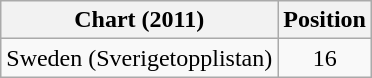<table class="wikitable">
<tr>
<th>Chart (2011)</th>
<th>Position</th>
</tr>
<tr>
<td>Sweden (Sverigetopplistan)</td>
<td align="center">16</td>
</tr>
</table>
